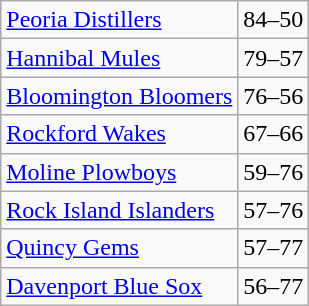<table class="wikitable">
<tr>
<td><a href='#'>Peoria Distillers</a></td>
<td>84–50</td>
</tr>
<tr>
<td><a href='#'>Hannibal Mules</a></td>
<td>79–57</td>
</tr>
<tr>
<td><a href='#'>Bloomington Bloomers</a></td>
<td>76–56</td>
</tr>
<tr>
<td><a href='#'>Rockford Wakes</a></td>
<td>67–66</td>
</tr>
<tr>
<td><a href='#'>Moline Plowboys</a></td>
<td>59–76</td>
</tr>
<tr>
<td><a href='#'>Rock Island Islanders</a></td>
<td>57–76</td>
</tr>
<tr>
<td><a href='#'>Quincy Gems</a></td>
<td>57–77</td>
</tr>
<tr>
<td><a href='#'>Davenport Blue Sox</a></td>
<td>56–77</td>
</tr>
</table>
